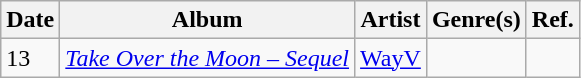<table class="wikitable">
<tr>
<th>Date</th>
<th>Album</th>
<th>Artist</th>
<th>Genre(s)</th>
<th>Ref.</th>
</tr>
<tr>
<td>13</td>
<td><a href='#'><em>Take Over the Moon – Sequel</em></a></td>
<td><a href='#'>WayV</a></td>
<td></td>
<td></td>
</tr>
</table>
